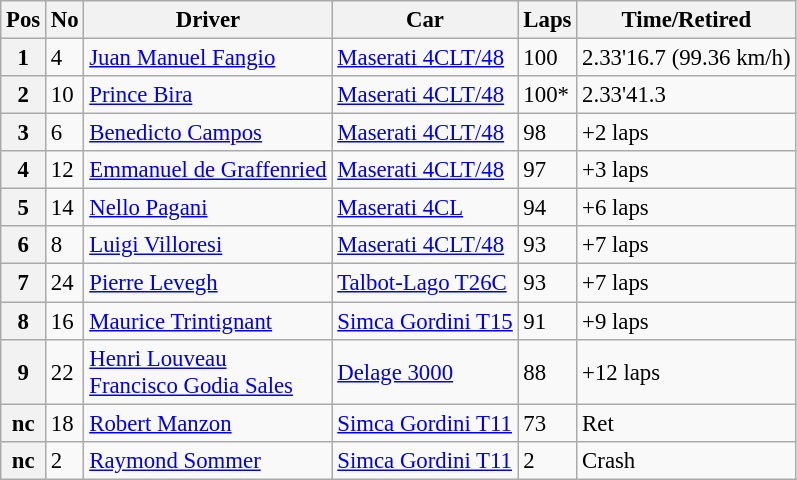<table class="wikitable" style="font-size:95%">
<tr>
<th>Pos<br></th>
<th>No</th>
<th>Driver</th>
<th>Car</th>
<th>Laps</th>
<th>Time/Retired</th>
</tr>
<tr>
<th>1</th>
<td>4</td>
<td> <a href='#'>Juan Manuel Fangio</a></td>
<td><a href='#'>Maserati 4CLT/48</a></td>
<td>100</td>
<td>2.33'16.7 (99.36 km/h)</td>
</tr>
<tr>
<th>2</th>
<td>10</td>
<td> <a href='#'>Prince Bira</a></td>
<td><a href='#'>Maserati 4CLT/48</a></td>
<td>100*</td>
<td>2.33'41.3</td>
</tr>
<tr>
<th>3</th>
<td>6</td>
<td> <a href='#'>Benedicto Campos</a></td>
<td><a href='#'>Maserati 4CLT/48</a></td>
<td>98</td>
<td>+2 laps</td>
</tr>
<tr>
<th>4</th>
<td>12</td>
<td> <a href='#'>Emmanuel de Graffenried</a></td>
<td><a href='#'>Maserati 4CLT/48</a></td>
<td>97</td>
<td>+3 laps</td>
</tr>
<tr>
<th>5</th>
<td>14</td>
<td> <a href='#'>Nello Pagani</a></td>
<td><a href='#'>Maserati 4CL</a></td>
<td>94</td>
<td>+6 laps</td>
</tr>
<tr>
<th>6</th>
<td>8</td>
<td> <a href='#'>Luigi Villoresi</a></td>
<td><a href='#'>Maserati 4CLT/48</a></td>
<td>93</td>
<td>+7 laps</td>
</tr>
<tr>
<th>7</th>
<td>24</td>
<td> <a href='#'>Pierre Levegh</a></td>
<td><a href='#'>Talbot-Lago T26C</a></td>
<td>93</td>
<td>+7 laps</td>
</tr>
<tr>
<th>8</th>
<td>16</td>
<td> <a href='#'>Maurice Trintignant</a></td>
<td><a href='#'>Simca Gordini T15</a></td>
<td>91</td>
<td>+9 laps</td>
</tr>
<tr>
<th>9</th>
<td>22</td>
<td> <a href='#'>Henri Louveau</a><br> <a href='#'>Francisco Godia Sales</a></td>
<td><a href='#'>Delage 3000</a></td>
<td>88</td>
<td>+12 laps</td>
</tr>
<tr>
<th>nc</th>
<td>18</td>
<td> <a href='#'>Robert Manzon</a></td>
<td><a href='#'>Simca Gordini T11</a></td>
<td>73</td>
<td>Ret</td>
</tr>
<tr>
<th>nc</th>
<td>2</td>
<td> <a href='#'>Raymond Sommer</a></td>
<td><a href='#'>Simca Gordini T11</a></td>
<td>2</td>
<td>Crash</td>
</tr>
</table>
